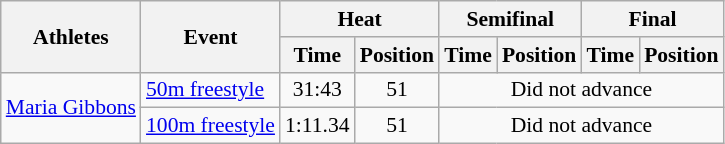<table class="wikitable" border="1" style="font-size:90%">
<tr>
<th rowspan=2>Athletes</th>
<th rowspan=2>Event</th>
<th colspan=2>Heat</th>
<th colspan=2>Semifinal</th>
<th colspan=2>Final</th>
</tr>
<tr>
<th>Time</th>
<th>Position</th>
<th>Time</th>
<th>Position</th>
<th>Time</th>
<th>Position</th>
</tr>
<tr>
<td rowspan=2><a href='#'>Maria Gibbons</a></td>
<td><a href='#'>50m freestyle</a></td>
<td align=center>31:43</td>
<td align=center>51</td>
<td colspan=4 align=center>Did not advance</td>
</tr>
<tr>
<td><a href='#'>100m freestyle</a></td>
<td align=center>1:11.34</td>
<td align=center>51</td>
<td colspan=4 align=center>Did not advance</td>
</tr>
</table>
